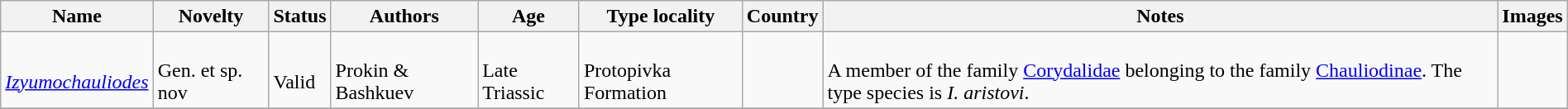<table class="wikitable sortable" align="center" width="100%">
<tr>
<th>Name</th>
<th>Novelty</th>
<th>Status</th>
<th>Authors</th>
<th>Age</th>
<th>Type locality</th>
<th>Country</th>
<th>Notes</th>
<th>Images</th>
</tr>
<tr>
<td><br><em><a href='#'>Izyumochauliodes</a></em></td>
<td><br>Gen. et sp. nov</td>
<td><br>Valid</td>
<td><br>Prokin & Bashkuev</td>
<td><br>Late Triassic</td>
<td><br>Protopivka Formation</td>
<td><br></td>
<td><br>A member of the family <a href='#'>Corydalidae</a> belonging to the family <a href='#'>Chauliodinae</a>. The type species is <em>I. aristovi</em>.</td>
<td></td>
</tr>
<tr>
</tr>
</table>
